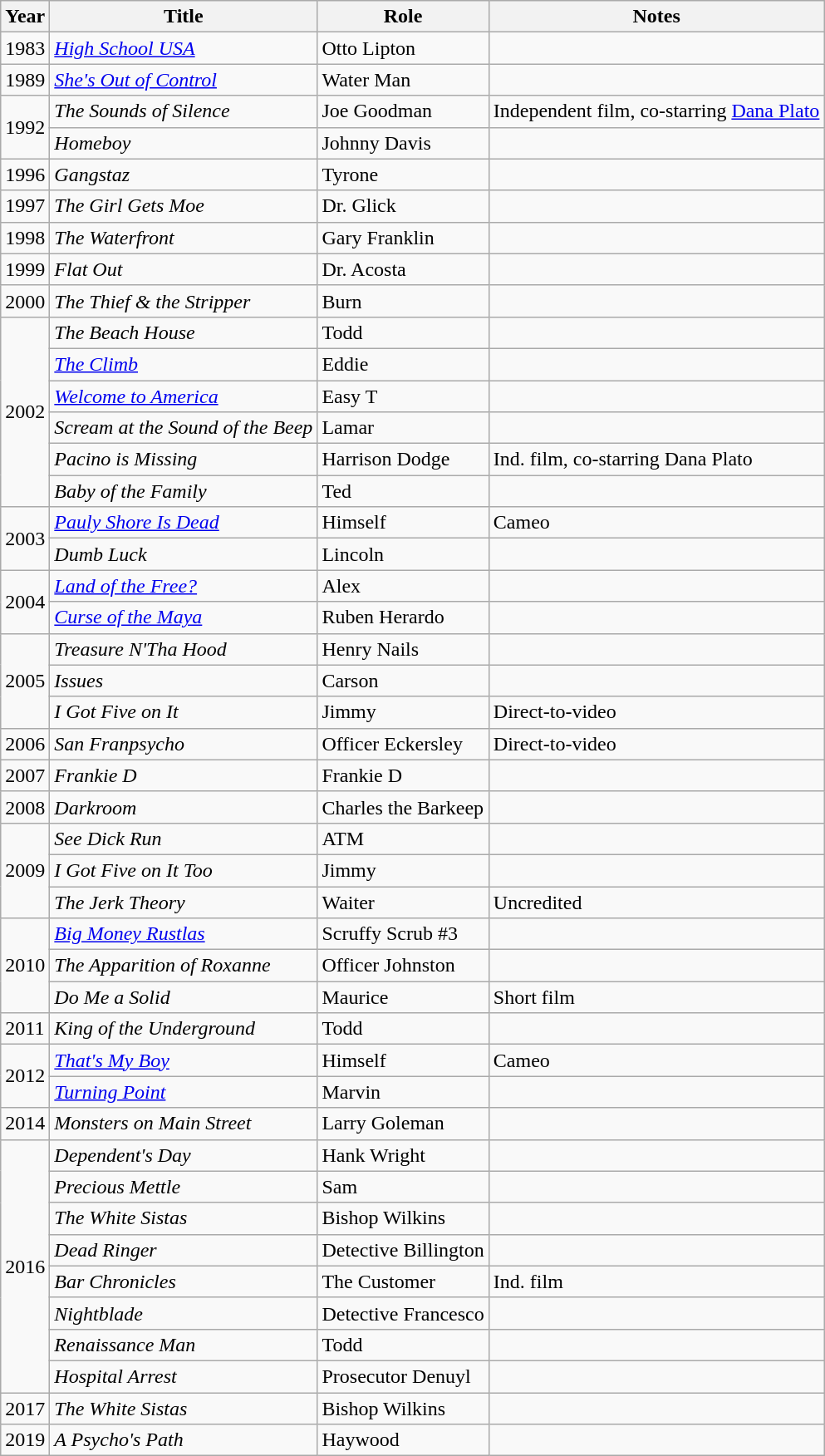<table class="wikitable sortable">
<tr>
<th>Year</th>
<th>Title</th>
<th>Role</th>
<th class="unsortable">Notes</th>
</tr>
<tr>
<td>1983</td>
<td><em><a href='#'>High School USA</a></em></td>
<td>Otto Lipton</td>
</tr>
<tr>
<td>1989</td>
<td><em><a href='#'>She's Out of Control</a></em></td>
<td>Water Man</td>
<td></td>
</tr>
<tr>
<td rowspan=2>1992</td>
<td><em>The Sounds of Silence</em></td>
<td>Joe Goodman</td>
<td>Independent film, co-starring <a href='#'>Dana Plato</a></td>
</tr>
<tr>
<td><em>Homeboy</em></td>
<td>Johnny Davis</td>
<td></td>
</tr>
<tr>
<td>1996</td>
<td><em>Gangstaz</em></td>
<td>Tyrone</td>
<td></td>
</tr>
<tr>
<td>1997</td>
<td><em>The Girl Gets Moe</em></td>
<td>Dr. Glick</td>
<td></td>
</tr>
<tr>
<td>1998</td>
<td><em>The Waterfront</em></td>
<td>Gary Franklin</td>
<td></td>
</tr>
<tr>
<td>1999</td>
<td><em>Flat Out</em></td>
<td>Dr. Acosta</td>
<td></td>
</tr>
<tr>
<td>2000</td>
<td><em>The Thief & the Stripper</em></td>
<td>Burn</td>
<td></td>
</tr>
<tr>
<td rowspan=6>2002</td>
<td><em>The Beach House</em></td>
<td>Todd</td>
<td></td>
</tr>
<tr>
<td><em><a href='#'>The Climb</a></em></td>
<td>Eddie</td>
<td></td>
</tr>
<tr>
<td><em><a href='#'>Welcome to America</a></em></td>
<td>Easy T</td>
<td></td>
</tr>
<tr>
<td><em>Scream at the Sound of the Beep</em></td>
<td>Lamar</td>
<td></td>
</tr>
<tr>
<td><em>Pacino is Missing</em></td>
<td>Harrison Dodge</td>
<td>Ind. film, co-starring Dana Plato</td>
</tr>
<tr>
<td><em>Baby of the Family</em></td>
<td>Ted</td>
<td></td>
</tr>
<tr>
<td rowspan=2>2003</td>
<td><em><a href='#'>Pauly Shore Is Dead</a></em></td>
<td>Himself</td>
<td>Cameo</td>
</tr>
<tr>
<td><em>Dumb Luck</em></td>
<td>Lincoln</td>
<td></td>
</tr>
<tr>
<td rowspan=2>2004</td>
<td><em><a href='#'>Land of the Free?</a></em></td>
<td>Alex</td>
<td></td>
</tr>
<tr>
<td><em><a href='#'>Curse of the Maya</a></em></td>
<td>Ruben Herardo</td>
<td></td>
</tr>
<tr>
<td rowspan=3>2005</td>
<td><em>Treasure N'Tha Hood</em></td>
<td>Henry Nails</td>
<td></td>
</tr>
<tr>
<td><em>Issues</em></td>
<td>Carson</td>
<td></td>
</tr>
<tr>
<td><em>I Got Five on It</em></td>
<td>Jimmy</td>
<td>Direct-to-video</td>
</tr>
<tr>
<td>2006</td>
<td><em>San Franpsycho</em></td>
<td>Officer Eckersley</td>
<td>Direct-to-video</td>
</tr>
<tr>
<td>2007</td>
<td><em>Frankie D</em></td>
<td>Frankie D</td>
<td></td>
</tr>
<tr>
<td>2008</td>
<td><em>Darkroom</em></td>
<td>Charles the Barkeep</td>
<td></td>
</tr>
<tr>
<td rowspan=3>2009</td>
<td><em>See Dick Run</em></td>
<td>ATM</td>
<td></td>
</tr>
<tr>
<td><em>I Got Five on It Too</em></td>
<td>Jimmy</td>
<td></td>
</tr>
<tr>
<td><em>The Jerk Theory</em></td>
<td>Waiter</td>
<td>Uncredited</td>
</tr>
<tr>
<td rowspan=3>2010</td>
<td><em><a href='#'>Big Money Rustlas</a></em></td>
<td>Scruffy Scrub #3</td>
<td></td>
</tr>
<tr>
<td><em>The Apparition of Roxanne</em></td>
<td>Officer Johnston</td>
<td></td>
</tr>
<tr>
<td><em>Do Me a Solid</em></td>
<td>Maurice</td>
<td>Short film</td>
</tr>
<tr>
<td>2011</td>
<td><em>King of the Underground</em></td>
<td>Todd</td>
<td></td>
</tr>
<tr>
<td rowspan=2>2012</td>
<td><em><a href='#'>That's My Boy</a></em></td>
<td>Himself</td>
<td>Cameo</td>
</tr>
<tr>
<td><em><a href='#'>Turning Point</a></em></td>
<td>Marvin</td>
<td></td>
</tr>
<tr>
<td>2014</td>
<td><em>Monsters on Main Street</em></td>
<td>Larry Goleman</td>
<td></td>
</tr>
<tr>
<td rowspan=8>2016</td>
<td><em>Dependent's Day</em></td>
<td>Hank Wright</td>
<td></td>
</tr>
<tr>
<td><em>Precious Mettle</em></td>
<td>Sam</td>
<td></td>
</tr>
<tr>
<td><em>The White Sistas</em></td>
<td>Bishop Wilkins</td>
<td></td>
</tr>
<tr>
<td><em>Dead Ringer</em></td>
<td>Detective Billington</td>
<td></td>
</tr>
<tr>
<td><em>Bar Chronicles</em></td>
<td>The Customer</td>
<td>Ind. film</td>
</tr>
<tr>
<td><em>Nightblade</em></td>
<td>Detective Francesco</td>
<td></td>
</tr>
<tr>
<td><em>Renaissance Man</em></td>
<td>Todd</td>
<td></td>
</tr>
<tr>
<td><em>Hospital Arrest</em></td>
<td>Prosecutor Denuyl</td>
<td></td>
</tr>
<tr>
<td>2017</td>
<td><em>The White Sistas</em></td>
<td>Bishop Wilkins</td>
<td></td>
</tr>
<tr>
<td>2019</td>
<td><em>A Psycho's Path</em></td>
<td>Haywood</td>
<td></td>
</tr>
</table>
